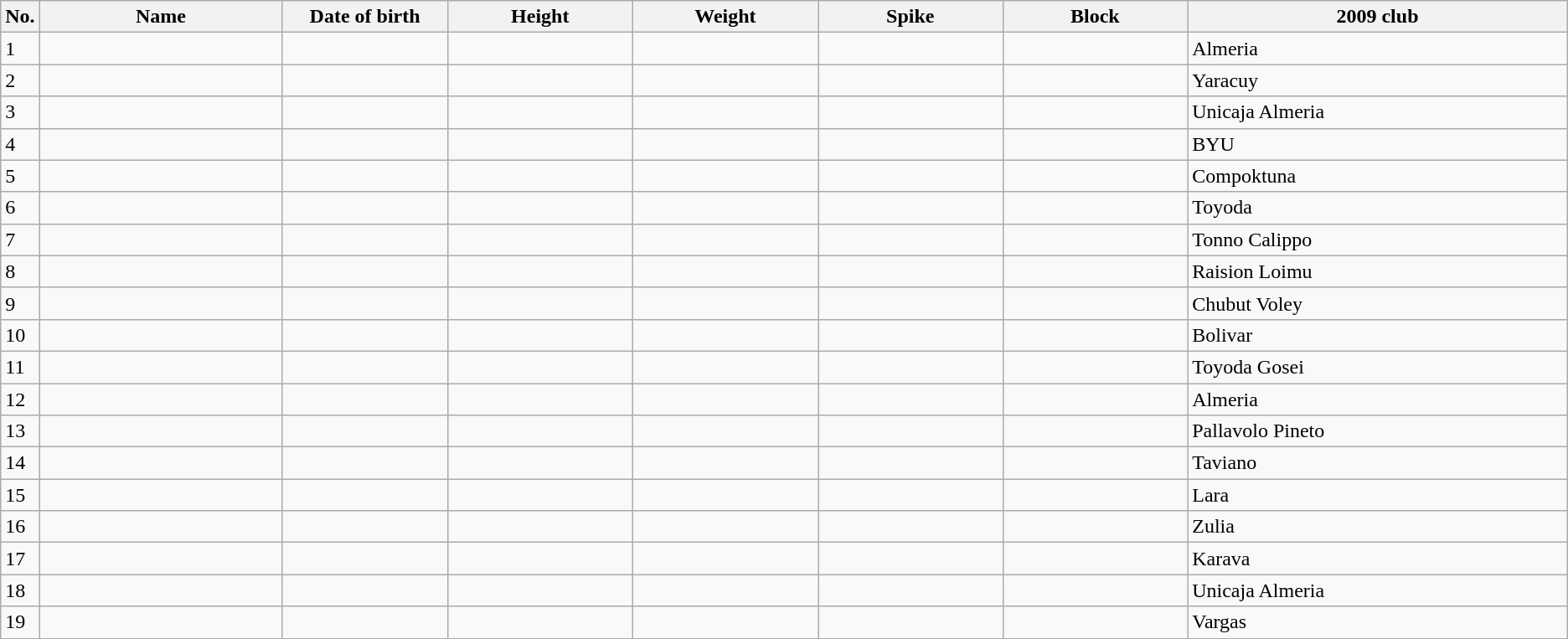<table class="wikitable sortable" style=font-size:100%; text-align:center;>
<tr>
<th>No.</th>
<th style=width:12em>Name</th>
<th style=width:8em>Date of birth</th>
<th style=width:9em>Height</th>
<th style=width:9em>Weight</th>
<th style=width:9em>Spike</th>
<th style=width:9em>Block</th>
<th style=width:19em>2009 club</th>
</tr>
<tr>
<td>1</td>
<td align=left></td>
<td align=right></td>
<td></td>
<td></td>
<td></td>
<td></td>
<td align=left>Almeria</td>
</tr>
<tr>
<td>2</td>
<td align=left></td>
<td align=right></td>
<td></td>
<td></td>
<td></td>
<td></td>
<td align=left>Yaracuy</td>
</tr>
<tr>
<td>3</td>
<td align=left></td>
<td align=right></td>
<td></td>
<td></td>
<td></td>
<td></td>
<td align=left>Unicaja Almeria</td>
</tr>
<tr>
<td>4</td>
<td align=left></td>
<td align=right></td>
<td></td>
<td></td>
<td></td>
<td></td>
<td align=left>BYU</td>
</tr>
<tr>
<td>5</td>
<td align=left></td>
<td align=right></td>
<td></td>
<td></td>
<td></td>
<td></td>
<td align=left>Compoktuna</td>
</tr>
<tr>
<td>6</td>
<td align=left></td>
<td align=right></td>
<td></td>
<td></td>
<td></td>
<td></td>
<td align=left>Toyoda</td>
</tr>
<tr>
<td>7</td>
<td align=left></td>
<td align=right></td>
<td></td>
<td></td>
<td></td>
<td></td>
<td align=left>Tonno Calippo</td>
</tr>
<tr>
<td>8</td>
<td align=left></td>
<td align=right></td>
<td></td>
<td></td>
<td></td>
<td></td>
<td align=left>Raision Loimu</td>
</tr>
<tr>
<td>9</td>
<td align=left></td>
<td align=right></td>
<td></td>
<td></td>
<td></td>
<td></td>
<td align=left>Chubut Voley</td>
</tr>
<tr>
<td>10</td>
<td align=left></td>
<td align=right></td>
<td></td>
<td></td>
<td></td>
<td></td>
<td align=left>Bolivar</td>
</tr>
<tr>
<td>11</td>
<td align=left></td>
<td align=right></td>
<td></td>
<td></td>
<td></td>
<td></td>
<td align=left>Toyoda Gosei</td>
</tr>
<tr>
<td>12</td>
<td align=left></td>
<td align=right></td>
<td></td>
<td></td>
<td></td>
<td></td>
<td align=left>Almeria</td>
</tr>
<tr>
<td>13</td>
<td align=left></td>
<td align=right></td>
<td></td>
<td></td>
<td></td>
<td></td>
<td align=left>Pallavolo Pineto</td>
</tr>
<tr>
<td>14</td>
<td align=left></td>
<td align=right></td>
<td></td>
<td></td>
<td></td>
<td></td>
<td align=left>Taviano</td>
</tr>
<tr>
<td>15</td>
<td align=left></td>
<td align=right></td>
<td></td>
<td></td>
<td></td>
<td></td>
<td align=left>Lara</td>
</tr>
<tr>
<td>16</td>
<td align=left></td>
<td align=right></td>
<td></td>
<td></td>
<td></td>
<td></td>
<td align=left>Zulia</td>
</tr>
<tr>
<td>17</td>
<td align=left></td>
<td align=right></td>
<td></td>
<td></td>
<td></td>
<td></td>
<td align=left>Karava</td>
</tr>
<tr>
<td>18</td>
<td align=left></td>
<td align=right></td>
<td></td>
<td></td>
<td></td>
<td></td>
<td align=left>Unicaja Almeria</td>
</tr>
<tr>
<td>19</td>
<td align=left></td>
<td align=right></td>
<td></td>
<td></td>
<td></td>
<td></td>
<td align=left>Vargas</td>
</tr>
</table>
